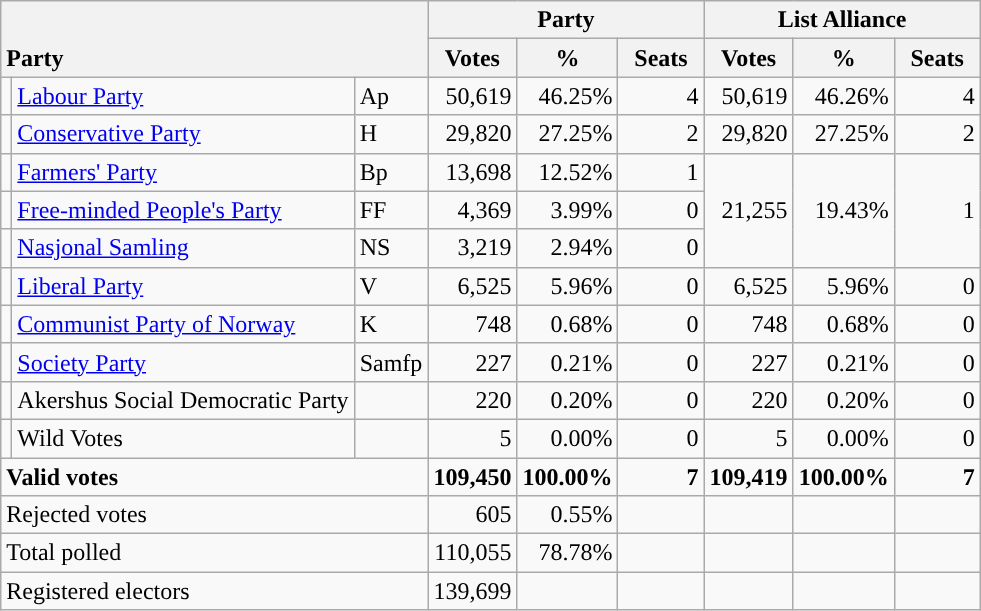<table class="wikitable" border="1" style="text-align:right;">
<tr>
<th style="text-align:left;" valign=bottom rowspan=2 colspan=3>Party</th>
<th colspan=3>Party</th>
<th colspan=3>List Alliance</th>
</tr>
<tr>
<th align=center valign=bottom width="50">Votes</th>
<th align=center valign=bottom width="50">%</th>
<th align=center valign=bottom width="50">Seats</th>
<th align=center valign=bottom width="50">Votes</th>
<th align=center valign=bottom width="50">%</th>
<th align=center valign=bottom width="50">Seats</th>
</tr>
<tr>
<td style="color:inherit;background:"></td>
<td align=left><a href='#'>Labour Party</a></td>
<td align=left>Ap</td>
<td>50,619</td>
<td>46.25%</td>
<td>4</td>
<td>50,619</td>
<td>46.26%</td>
<td>4</td>
</tr>
<tr>
<td style="color:inherit;background:"></td>
<td align=left><a href='#'>Conservative Party</a></td>
<td align=left>H</td>
<td>29,820</td>
<td>27.25%</td>
<td>2</td>
<td>29,820</td>
<td>27.25%</td>
<td>2</td>
</tr>
<tr>
<td style="color:inherit;background:"></td>
<td align=left><a href='#'>Farmers' Party</a></td>
<td align=left>Bp</td>
<td>13,698</td>
<td>12.52%</td>
<td>1</td>
<td rowspan=3>21,255</td>
<td rowspan=3>19.43%</td>
<td rowspan=3>1</td>
</tr>
<tr>
<td style="color:inherit;background:"></td>
<td align=left><a href='#'>Free-minded People's Party</a></td>
<td align=left>FF</td>
<td>4,369</td>
<td>3.99%</td>
<td>0</td>
</tr>
<tr>
<td style="color:inherit;background:"></td>
<td align=left><a href='#'>Nasjonal Samling</a></td>
<td align=left>NS</td>
<td>3,219</td>
<td>2.94%</td>
<td>0</td>
</tr>
<tr>
<td style="color:inherit;background:"></td>
<td align=left><a href='#'>Liberal Party</a></td>
<td align=left>V</td>
<td>6,525</td>
<td>5.96%</td>
<td>0</td>
<td>6,525</td>
<td>5.96%</td>
<td>0</td>
</tr>
<tr>
<td style="color:inherit;background:"></td>
<td align=left><a href='#'>Communist Party of Norway</a></td>
<td align=left>K</td>
<td>748</td>
<td>0.68%</td>
<td>0</td>
<td>748</td>
<td>0.68%</td>
<td>0</td>
</tr>
<tr>
<td></td>
<td align=left><a href='#'>Society Party</a></td>
<td align=left>Samfp</td>
<td>227</td>
<td>0.21%</td>
<td>0</td>
<td>227</td>
<td>0.21%</td>
<td>0</td>
</tr>
<tr>
<td></td>
<td align=left>Akershus Social Democratic Party</td>
<td align=left></td>
<td>220</td>
<td>0.20%</td>
<td>0</td>
<td>220</td>
<td>0.20%</td>
<td>0</td>
</tr>
<tr>
<td></td>
<td align=left>Wild Votes</td>
<td align=left></td>
<td>5</td>
<td>0.00%</td>
<td>0</td>
<td>5</td>
<td>0.00%</td>
<td>0</td>
</tr>
<tr style="font-weight:bold">
<td align=left colspan=3>Valid votes</td>
<td>109,450</td>
<td>100.00%</td>
<td>7</td>
<td>109,419</td>
<td>100.00%</td>
<td>7</td>
</tr>
<tr>
<td align=left colspan=3>Rejected votes</td>
<td>605</td>
<td>0.55%</td>
<td></td>
<td></td>
<td></td>
<td></td>
</tr>
<tr>
<td align=left colspan=3>Total polled</td>
<td>110,055</td>
<td>78.78%</td>
<td></td>
<td></td>
<td></td>
<td></td>
</tr>
<tr>
<td align=left colspan=3>Registered electors</td>
<td>139,699</td>
<td></td>
<td></td>
<td></td>
<td></td>
<td></td>
</tr>
</table>
